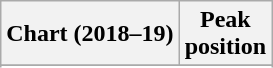<table class="wikitable sortable plainrowheaders" style="text-align:center;">
<tr>
<th>Chart (2018–19)</th>
<th>Peak<br>position</th>
</tr>
<tr>
</tr>
<tr>
</tr>
<tr>
</tr>
<tr>
</tr>
</table>
